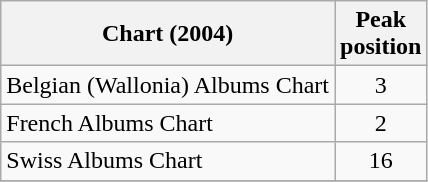<table class="wikitable">
<tr>
<th>Chart (2004)</th>
<th align="center">Peak<br>position</th>
</tr>
<tr>
<td align="left">Belgian (Wallonia) Albums Chart</td>
<td align="center">3</td>
</tr>
<tr>
<td align="left">French Albums Chart</td>
<td align="center">2</td>
</tr>
<tr>
<td align="left">Swiss Albums Chart</td>
<td align="center">16</td>
</tr>
<tr>
</tr>
</table>
